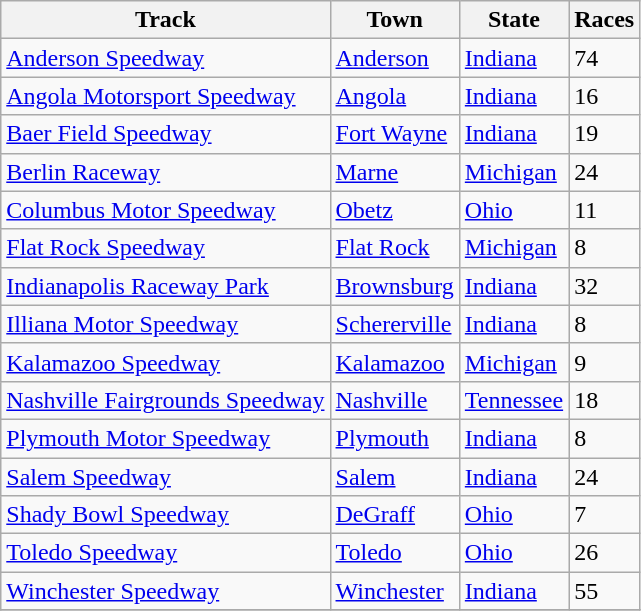<table class="wikitable sortable">
<tr>
<th>Track</th>
<th>Town</th>
<th>State</th>
<th>Races</th>
</tr>
<tr>
<td><a href='#'>Anderson Speedway</a></td>
<td><a href='#'>Anderson</a></td>
<td><a href='#'>Indiana</a></td>
<td>74</td>
</tr>
<tr>
<td><a href='#'>Angola Motorsport Speedway</a></td>
<td><a href='#'>Angola</a></td>
<td><a href='#'>Indiana</a></td>
<td>16</td>
</tr>
<tr>
<td><a href='#'>Baer Field Speedway</a></td>
<td><a href='#'>Fort Wayne</a></td>
<td><a href='#'>Indiana</a></td>
<td>19</td>
</tr>
<tr>
<td><a href='#'>Berlin Raceway</a></td>
<td><a href='#'>Marne</a></td>
<td><a href='#'>Michigan</a></td>
<td>24</td>
</tr>
<tr>
<td><a href='#'>Columbus Motor Speedway</a></td>
<td><a href='#'>Obetz</a></td>
<td><a href='#'>Ohio</a></td>
<td>11</td>
</tr>
<tr>
<td><a href='#'>Flat Rock Speedway</a></td>
<td><a href='#'>Flat Rock</a></td>
<td><a href='#'>Michigan</a></td>
<td>8</td>
</tr>
<tr>
<td><a href='#'>Indianapolis Raceway Park</a></td>
<td><a href='#'>Brownsburg</a></td>
<td><a href='#'>Indiana</a></td>
<td>32</td>
</tr>
<tr>
<td><a href='#'>Illiana Motor Speedway</a></td>
<td><a href='#'>Schererville</a></td>
<td><a href='#'>Indiana</a></td>
<td>8</td>
</tr>
<tr>
<td><a href='#'>Kalamazoo Speedway</a></td>
<td><a href='#'>Kalamazoo</a></td>
<td><a href='#'>Michigan</a></td>
<td>9</td>
</tr>
<tr>
<td><a href='#'>Nashville Fairgrounds Speedway</a></td>
<td><a href='#'>Nashville</a></td>
<td><a href='#'>Tennessee</a></td>
<td>18</td>
</tr>
<tr>
<td><a href='#'>Plymouth Motor Speedway</a></td>
<td><a href='#'>Plymouth</a></td>
<td><a href='#'>Indiana</a></td>
<td>8</td>
</tr>
<tr>
<td><a href='#'>Salem Speedway</a></td>
<td><a href='#'>Salem</a></td>
<td><a href='#'>Indiana</a></td>
<td>24</td>
</tr>
<tr>
<td><a href='#'>Shady Bowl Speedway</a></td>
<td><a href='#'>DeGraff</a></td>
<td><a href='#'>Ohio</a></td>
<td>7</td>
</tr>
<tr>
<td><a href='#'>Toledo Speedway</a></td>
<td><a href='#'>Toledo</a></td>
<td><a href='#'>Ohio</a></td>
<td>26</td>
</tr>
<tr>
<td><a href='#'>Winchester Speedway</a></td>
<td><a href='#'>Winchester</a></td>
<td><a href='#'>Indiana</a></td>
<td>55</td>
</tr>
<tr>
</tr>
</table>
